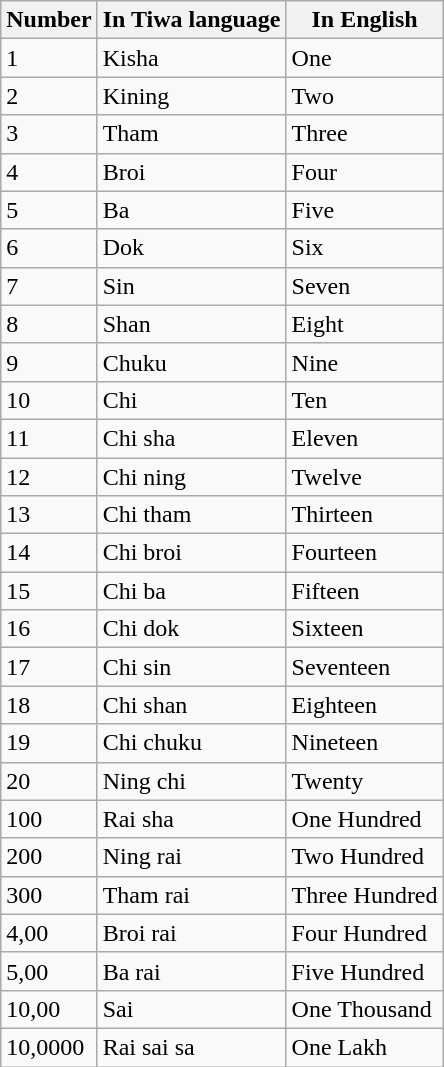<table class="wikitable" border="1">
<tr>
<th>Number</th>
<th>In Tiwa language</th>
<th>In English</th>
</tr>
<tr>
<td>1</td>
<td>Kisha</td>
<td>One</td>
</tr>
<tr>
<td>2</td>
<td>Kining</td>
<td>Two</td>
</tr>
<tr>
<td>3</td>
<td>Tham</td>
<td>Three</td>
</tr>
<tr>
<td>4</td>
<td>Broi</td>
<td>Four</td>
</tr>
<tr>
<td>5</td>
<td>Ba</td>
<td>Five</td>
</tr>
<tr>
<td>6</td>
<td>Dok</td>
<td>Six</td>
</tr>
<tr>
<td>7</td>
<td>Sin</td>
<td>Seven</td>
</tr>
<tr>
<td>8</td>
<td>Shan</td>
<td>Eight</td>
</tr>
<tr>
<td>9</td>
<td>Chuku</td>
<td>Nine</td>
</tr>
<tr>
<td>10</td>
<td>Chi</td>
<td>Ten</td>
</tr>
<tr>
<td>11</td>
<td>Chi sha</td>
<td>Eleven</td>
</tr>
<tr>
<td>12</td>
<td>Chi ning</td>
<td>Twelve</td>
</tr>
<tr>
<td>13</td>
<td>Chi tham</td>
<td>Thirteen</td>
</tr>
<tr>
<td>14</td>
<td>Chi broi</td>
<td>Fourteen</td>
</tr>
<tr>
<td>15</td>
<td>Chi ba</td>
<td>Fifteen</td>
</tr>
<tr>
<td>16</td>
<td>Chi dok</td>
<td>Sixteen</td>
</tr>
<tr>
<td>17</td>
<td>Chi sin</td>
<td>Seventeen</td>
</tr>
<tr>
<td>18</td>
<td>Chi shan</td>
<td>Eighteen</td>
</tr>
<tr>
<td>19</td>
<td>Chi chuku</td>
<td>Nineteen</td>
</tr>
<tr>
<td>20</td>
<td>Ning chi</td>
<td>Twenty</td>
</tr>
<tr>
<td>100</td>
<td>Rai sha</td>
<td>One Hundred</td>
</tr>
<tr>
<td>200</td>
<td>Ning rai</td>
<td>Two Hundred</td>
</tr>
<tr>
<td>300</td>
<td>Tham rai</td>
<td>Three Hundred</td>
</tr>
<tr>
<td>4,00</td>
<td>Broi rai</td>
<td>Four Hundred</td>
</tr>
<tr>
<td>5,00</td>
<td>Ba rai</td>
<td>Five Hundred</td>
</tr>
<tr>
<td>10,00</td>
<td>Sai</td>
<td>One Thousand</td>
</tr>
<tr>
<td>10,0000</td>
<td>Rai sai sa</td>
<td>One Lakh</td>
</tr>
</table>
